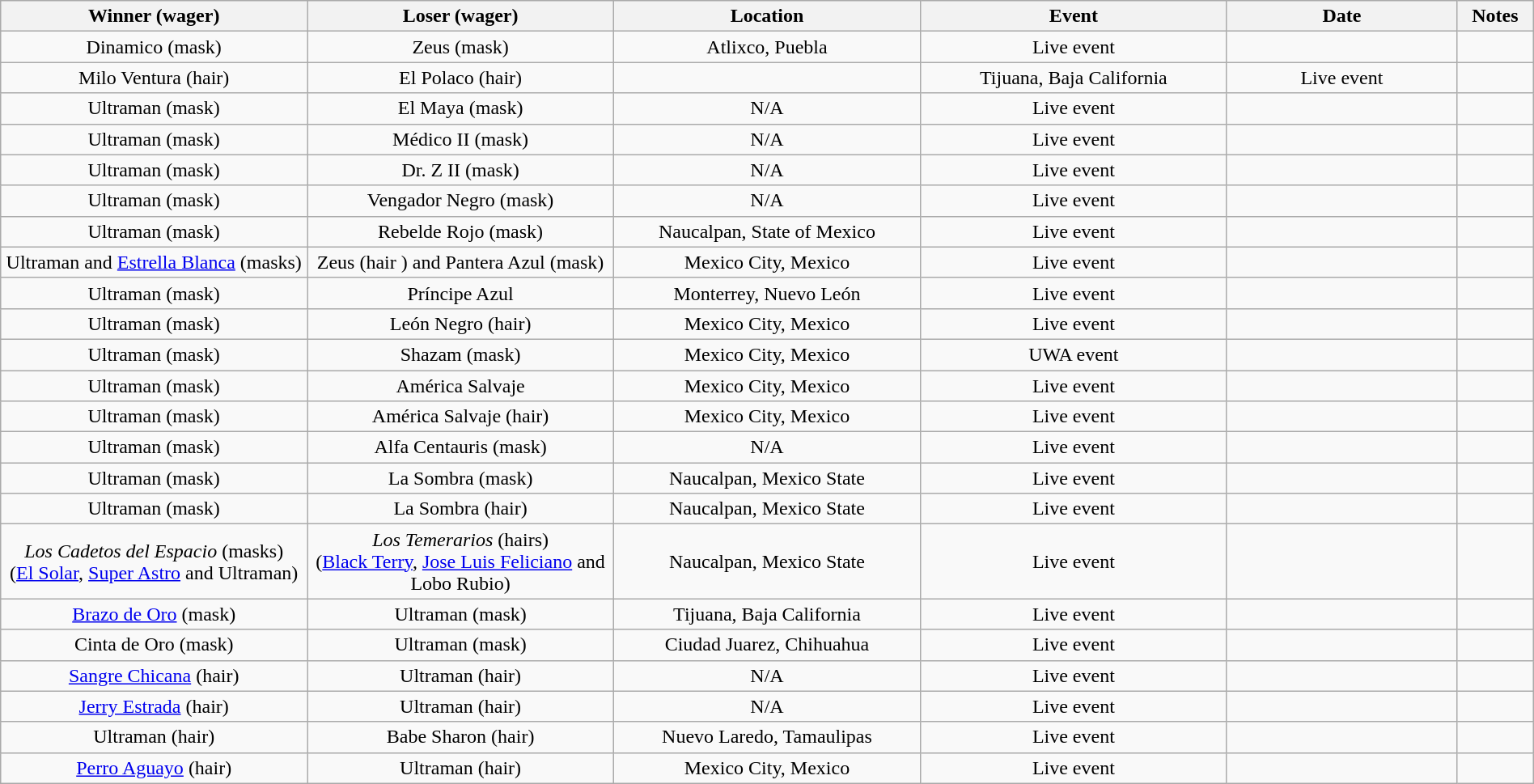<table class="wikitable sortable" width=100%  style="text-align: center">
<tr>
<th width=20% scope="col">Winner (wager)</th>
<th width=20% scope="col">Loser (wager)</th>
<th width=20% scope="col">Location</th>
<th width=20% scope="col">Event</th>
<th width=15% scope="col">Date</th>
<th class="unsortable" width=5% scope="col">Notes</th>
</tr>
<tr>
<td>Dinamico (mask)</td>
<td>Zeus (mask)</td>
<td>Atlixco, Puebla</td>
<td>Live event</td>
<td></td>
<td></td>
</tr>
<tr>
<td>Milo Ventura (hair)</td>
<td>El Polaco (hair)</td>
<td></td>
<td>Tijuana, Baja California</td>
<td>Live event</td>
<td></td>
</tr>
<tr>
<td>Ultraman (mask)</td>
<td>El Maya (mask)</td>
<td>N/A</td>
<td>Live event</td>
<td></td>
<td></td>
</tr>
<tr>
<td>Ultraman (mask)</td>
<td>Médico II (mask)</td>
<td>N/A</td>
<td>Live event</td>
<td></td>
<td></td>
</tr>
<tr>
<td>Ultraman (mask)</td>
<td>Dr. Z II (mask)</td>
<td>N/A</td>
<td>Live event</td>
<td></td>
<td></td>
</tr>
<tr>
<td>Ultraman (mask)</td>
<td>Vengador Negro (mask)</td>
<td>N/A</td>
<td>Live event</td>
<td></td>
<td></td>
</tr>
<tr>
<td>Ultraman (mask)</td>
<td>Rebelde Rojo (mask)</td>
<td>Naucalpan, State of Mexico</td>
<td>Live event</td>
<td></td>
<td></td>
</tr>
<tr>
<td>Ultraman and <a href='#'>Estrella Blanca</a> (masks)</td>
<td>Zeus (hair ) and Pantera Azul (mask)</td>
<td>Mexico City, Mexico</td>
<td>Live event</td>
<td></td>
<td></td>
</tr>
<tr>
<td>Ultraman (mask)</td>
<td>Príncipe Azul</td>
<td>Monterrey, Nuevo León</td>
<td>Live event</td>
<td></td>
<td></td>
</tr>
<tr>
<td>Ultraman (mask)</td>
<td>León Negro (hair)</td>
<td>Mexico City, Mexico</td>
<td>Live event</td>
<td></td>
<td></td>
</tr>
<tr>
<td>Ultraman (mask)</td>
<td>Shazam (mask)</td>
<td>Mexico City, Mexico</td>
<td>UWA event</td>
<td></td>
<td></td>
</tr>
<tr>
<td>Ultraman (mask)</td>
<td>América Salvaje</td>
<td>Mexico City, Mexico</td>
<td>Live event</td>
<td></td>
<td></td>
</tr>
<tr>
<td>Ultraman (mask)</td>
<td>América Salvaje (hair)</td>
<td>Mexico City, Mexico</td>
<td>Live event</td>
<td></td>
<td></td>
</tr>
<tr>
<td>Ultraman (mask)</td>
<td>Alfa Centauris (mask)</td>
<td>N/A</td>
<td>Live event</td>
<td></td>
<td></td>
</tr>
<tr>
<td>Ultraman (mask)</td>
<td>La Sombra (mask)</td>
<td>Naucalpan, Mexico State</td>
<td>Live event</td>
<td></td>
<td></td>
</tr>
<tr>
<td>Ultraman (mask)</td>
<td>La Sombra (hair)</td>
<td>Naucalpan, Mexico State</td>
<td>Live event</td>
<td></td>
<td></td>
</tr>
<tr>
<td><em>Los Cadetos del Espacio</em> (masks)<br>(<a href='#'>El Solar</a>, <a href='#'>Super Astro</a> and Ultraman)</td>
<td><em>Los Temerarios</em> (hairs)<br>(<a href='#'>Black Terry</a>, <a href='#'>Jose Luis Feliciano</a> and Lobo Rubio)</td>
<td>Naucalpan, Mexico State</td>
<td>Live event</td>
<td></td>
<td></td>
</tr>
<tr>
<td><a href='#'>Brazo de Oro</a> (mask)</td>
<td>Ultraman (mask)</td>
<td>Tijuana, Baja California</td>
<td>Live event</td>
<td></td>
<td></td>
</tr>
<tr>
<td>Cinta de Oro (mask)</td>
<td>Ultraman (mask)</td>
<td>Ciudad Juarez, Chihuahua</td>
<td>Live event</td>
<td></td>
<td></td>
</tr>
<tr>
<td><a href='#'>Sangre Chicana</a> (hair)</td>
<td>Ultraman (hair)</td>
<td>N/A</td>
<td>Live event</td>
<td></td>
<td></td>
</tr>
<tr>
<td><a href='#'>Jerry Estrada</a> (hair)</td>
<td>Ultraman (hair)</td>
<td>N/A</td>
<td>Live event</td>
<td></td>
<td></td>
</tr>
<tr>
<td>Ultraman (hair)</td>
<td>Babe Sharon (hair)</td>
<td>Nuevo Laredo, Tamaulipas</td>
<td>Live event</td>
<td></td>
<td></td>
</tr>
<tr>
<td><a href='#'>Perro Aguayo</a> (hair)</td>
<td>Ultraman (hair)</td>
<td>Mexico City, Mexico</td>
<td>Live event</td>
<td></td>
<td></td>
</tr>
</table>
